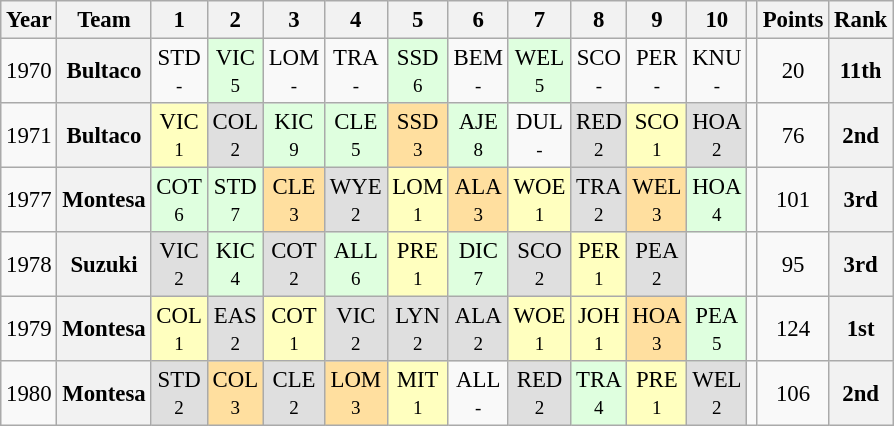<table class="wikitable" style="text-align:center; font-size:95%">
<tr>
<th>Year</th>
<th>Team</th>
<th>1</th>
<th>2</th>
<th>3</th>
<th>4</th>
<th>5</th>
<th>6</th>
<th>7</th>
<th>8</th>
<th>9</th>
<th>10</th>
<th></th>
<th>Points</th>
<th>Rank</th>
</tr>
<tr>
<td>1970</td>
<th>Bultaco</th>
<td>STD<br><small>-</small></td>
<td style="background:#DFFFDF;">VIC<br><small>5</small></td>
<td>LOM<br><small>-</small></td>
<td>TRA<br><small>-</small></td>
<td style="background:#DFFFDF;">SSD<br><small>6</small></td>
<td>BEM<br><small>-</small></td>
<td style="background:#DFFFDF;">WEL<br><small>5</small></td>
<td>SCO<br><small>-</small></td>
<td>PER<br><small>-</small></td>
<td>KNU<br><small>-</small></td>
<td></td>
<td>20</td>
<th>11th</th>
</tr>
<tr>
<td>1971</td>
<th>Bultaco</th>
<td style="background:#FFFFBF;">VIC<br><small>1</small></td>
<td style="background:#DFDFDF;">COL<br><small>2</small></td>
<td style="background:#DFFFDF;">KIC<br><small>9</small></td>
<td style="background:#DFFFDF;">CLE<br><small>5</small></td>
<td style="background:#FFDF9F;">SSD<br><small>3</small></td>
<td style="background:#DFFFDF;">AJE<br><small>8</small></td>
<td>DUL<br><small>-</small></td>
<td style="background:#DFDFDF;">RED<br><small>2</small></td>
<td style="background:#FFFFBF;">SCO<br><small>1</small></td>
<td style="background:#DFDFDF;">HOA<br><small>2</small></td>
<td></td>
<td>76</td>
<th>2nd</th>
</tr>
<tr>
<td>1977</td>
<th>Montesa</th>
<td style="background:#DFFFDF;">COT<br><small>6</small></td>
<td style="background:#DFFFDF;">STD<br><small>7</small></td>
<td style="background:#FFDF9F;">CLE<br><small>3</small></td>
<td style="background:#DFDFDF;">WYE<br><small>2</small></td>
<td style="background:#FFFFBF;">LOM<br><small>1</small></td>
<td style="background:#FFDF9F;">ALA<br><small>3</small></td>
<td style="background:#FFFFBF;">WOE<br><small>1</small></td>
<td style="background:#DFDFDF;">TRA<br><small>2</small></td>
<td style="background:#FFDF9F;">WEL<br><small>3</small></td>
<td style="background:#DFFFDF;">HOA<br><small>4</small></td>
<td></td>
<td>101</td>
<th>3rd</th>
</tr>
<tr>
<td>1978</td>
<th>Suzuki</th>
<td style="background:#DFDFDF;">VIC<br><small>2</small></td>
<td style="background:#DFFFDF;">KIC<br><small>4</small></td>
<td style="background:#DFDFDF;">COT<br><small>2</small></td>
<td style="background:#DFFFDF;">ALL<br><small>6</small></td>
<td style="background:#FFFFBF;">PRE<br><small>1</small></td>
<td style="background:#DFFFDF;">DIC<br><small>7</small></td>
<td style="background:#DFDFDF;">SCO<br><small>2</small></td>
<td style="background:#FFFFBF;">PER<br><small>1</small></td>
<td style="background:#DFDFDF;">PEA<br><small>2</small></td>
<td></td>
<td></td>
<td>95</td>
<th>3rd</th>
</tr>
<tr>
<td>1979</td>
<th>Montesa</th>
<td style="background:#FFFFBF;">COL<br><small>1</small></td>
<td style="background:#DFDFDF;">EAS<br><small>2</small></td>
<td style="background:#FFFFBF;">COT<br><small>1</small></td>
<td style="background:#DFDFDF;">VIC<br><small>2</small></td>
<td style="background:#DFDFDF;">LYN<br><small>2</small></td>
<td style="background:#DFDFDF;">ALA<br><small>2</small></td>
<td style="background:#FFFFBF;">WOE<br><small>1</small></td>
<td style="background:#FFFFBF;">JOH<br><small>1</small></td>
<td style="background:#FFDF9F;">HOA<br><small>3</small></td>
<td style="background:#DFFFDF;">PEA<br><small>5</small></td>
<td></td>
<td>124</td>
<th>1st</th>
</tr>
<tr>
<td>1980</td>
<th>Montesa</th>
<td style="background:#DFDFDF;">STD<br><small>2</small></td>
<td style="background:#FFDF9F;">COL<br><small>3</small></td>
<td style="background:#DFDFDF;">CLE<br><small>2</small></td>
<td style="background:#FFDF9F;">LOM<br><small>3</small></td>
<td style="background:#FFFFBF;">MIT<br><small>1</small></td>
<td>ALL<br><small>-</small></td>
<td style="background:#DFDFDF;">RED<br><small>2</small></td>
<td style="background:#DFFFDF;">TRA<br><small>4</small></td>
<td style="background:#FFFFBF;">PRE<br><small>1</small></td>
<td style="background:#DFDFDF;">WEL<br><small>2</small></td>
<td></td>
<td>106</td>
<th>2nd</th>
</tr>
</table>
